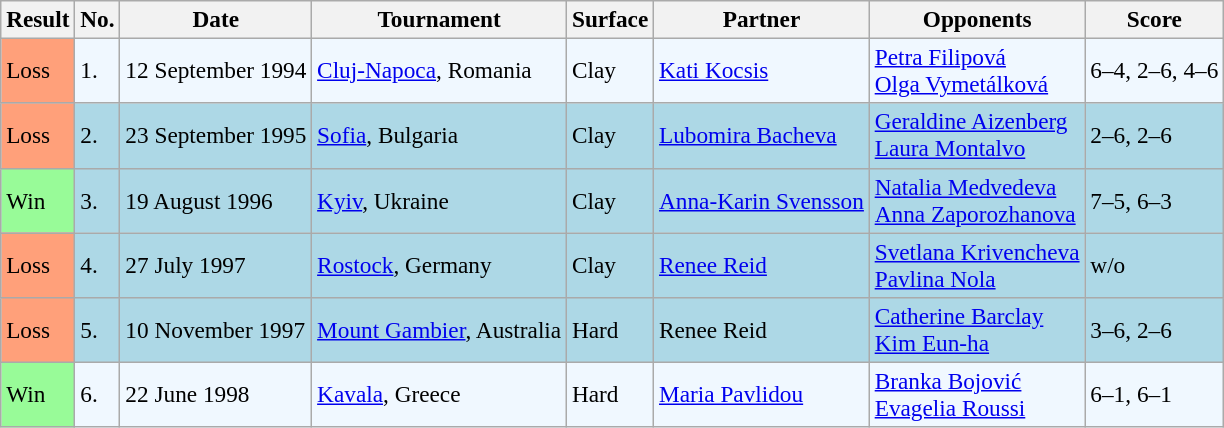<table class="sortable wikitable" style=font-size:97%>
<tr>
<th>Result</th>
<th>No.</th>
<th>Date</th>
<th>Tournament</th>
<th>Surface</th>
<th>Partner</th>
<th>Opponents</th>
<th class="unsortable">Score</th>
</tr>
<tr style="background:#f0f8ff;">
<td bgcolor="FFA07A">Loss</td>
<td>1.</td>
<td>12 September 1994</td>
<td><a href='#'>Cluj-Napoca</a>, Romania</td>
<td>Clay</td>
<td> <a href='#'>Kati Kocsis</a></td>
<td> <a href='#'>Petra Filipová</a> <br>  <a href='#'>Olga Vymetálková</a></td>
<td>6–4, 2–6, 4–6</td>
</tr>
<tr bgcolor="lightblue">
<td bgcolor="FFA07A">Loss</td>
<td>2.</td>
<td>23 September 1995</td>
<td><a href='#'>Sofia</a>, Bulgaria</td>
<td>Clay</td>
<td> <a href='#'>Lubomira Bacheva</a></td>
<td> <a href='#'>Geraldine Aizenberg</a><br> <a href='#'>Laura Montalvo</a></td>
<td>2–6, 2–6</td>
</tr>
<tr bgcolor="lightblue">
<td bgcolor="98FB98">Win</td>
<td>3.</td>
<td>19 August 1996</td>
<td><a href='#'>Kyiv</a>, Ukraine</td>
<td>Clay</td>
<td> <a href='#'>Anna-Karin Svensson</a></td>
<td> <a href='#'>Natalia Medvedeva</a><br> <a href='#'>Anna Zaporozhanova</a></td>
<td>7–5, 6–3</td>
</tr>
<tr bgcolor="lightblue">
<td bgcolor="FFA07A">Loss</td>
<td>4.</td>
<td>27 July 1997</td>
<td><a href='#'>Rostock</a>, Germany</td>
<td>Clay</td>
<td> <a href='#'>Renee Reid</a></td>
<td> <a href='#'>Svetlana Krivencheva</a><br> <a href='#'>Pavlina Nola</a></td>
<td>w/o</td>
</tr>
<tr bgcolor="lightblue">
<td bgcolor="FFA07A">Loss</td>
<td>5.</td>
<td>10 November 1997</td>
<td><a href='#'>Mount Gambier</a>, Australia</td>
<td>Hard</td>
<td> Renee Reid</td>
<td> <a href='#'>Catherine Barclay</a><br> <a href='#'>Kim Eun-ha</a></td>
<td>3–6, 2–6</td>
</tr>
<tr bgcolor="#f0f8ff">
<td bgcolor="98FB98">Win</td>
<td>6.</td>
<td>22 June 1998</td>
<td><a href='#'>Kavala</a>, Greece</td>
<td>Hard</td>
<td> <a href='#'>Maria Pavlidou</a></td>
<td> <a href='#'>Branka Bojović</a><br> <a href='#'>Evagelia Roussi</a></td>
<td>6–1, 6–1</td>
</tr>
</table>
